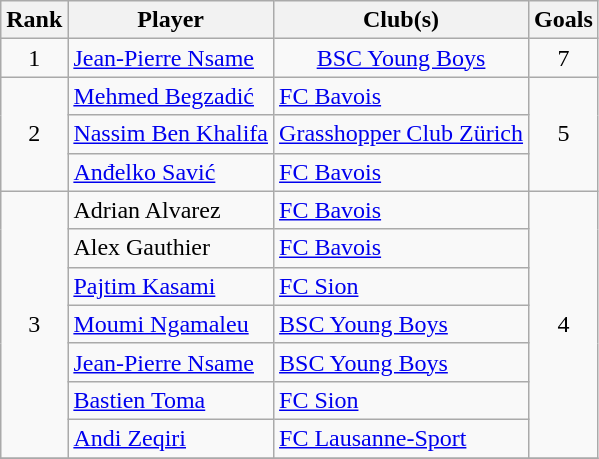<table class="wikitable" style="text-align:center">
<tr>
<th>Rank</th>
<th>Player</th>
<th>Club(s)</th>
<th>Goals</th>
</tr>
<tr>
<td>1</td>
<td align="left">  <a href='#'>Jean-Pierre Nsame</a></td>
<td><a href='#'>BSC Young Boys</a></td>
<td>7</td>
</tr>
<tr>
<td rowspan="3">2</td>
<td align="left"> <a href='#'>Mehmed Begzadić</a></td>
<td align="left"><a href='#'>FC Bavois</a></td>
<td rowspan="3">5</td>
</tr>
<tr>
<td align="left"> <a href='#'>Nassim Ben Khalifa</a></td>
<td align="left"><a href='#'>Grasshopper Club Zürich</a></td>
</tr>
<tr>
<td align="left"> <a href='#'>Anđelko Savić</a></td>
<td align="left"><a href='#'>FC Bavois</a></td>
</tr>
<tr>
<td rowspan=7>3</td>
<td align="left"> Adrian Alvarez</td>
<td align="left"><a href='#'>FC Bavois</a></td>
<td rowspan=7>4</td>
</tr>
<tr>
<td align="left"> Alex Gauthier</td>
<td align="left"><a href='#'>FC Bavois</a></td>
</tr>
<tr>
<td align="left"> <a href='#'>Pajtim Kasami</a></td>
<td align="left"><a href='#'>FC Sion</a></td>
</tr>
<tr>
<td align="left"> <a href='#'>Moumi Ngamaleu</a></td>
<td align="left"><a href='#'>BSC Young Boys</a></td>
</tr>
<tr>
<td align="left"> <a href='#'>Jean-Pierre Nsame</a></td>
<td align="left"><a href='#'>BSC Young Boys</a></td>
</tr>
<tr>
<td align="left"> <a href='#'>Bastien Toma</a></td>
<td align="left"><a href='#'>FC Sion</a></td>
</tr>
<tr>
<td align="left"> <a href='#'>Andi Zeqiri</a></td>
<td align="left"><a href='#'>FC Lausanne-Sport</a></td>
</tr>
<tr>
</tr>
</table>
